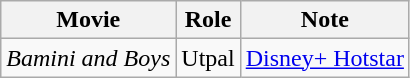<table class="wikitable">
<tr>
<th>Movie</th>
<th>Role</th>
<th>Note</th>
</tr>
<tr>
<td><em>Bamini and Boys</em></td>
<td>Utpal</td>
<td><a href='#'>Disney+ Hotstar</a></td>
</tr>
</table>
